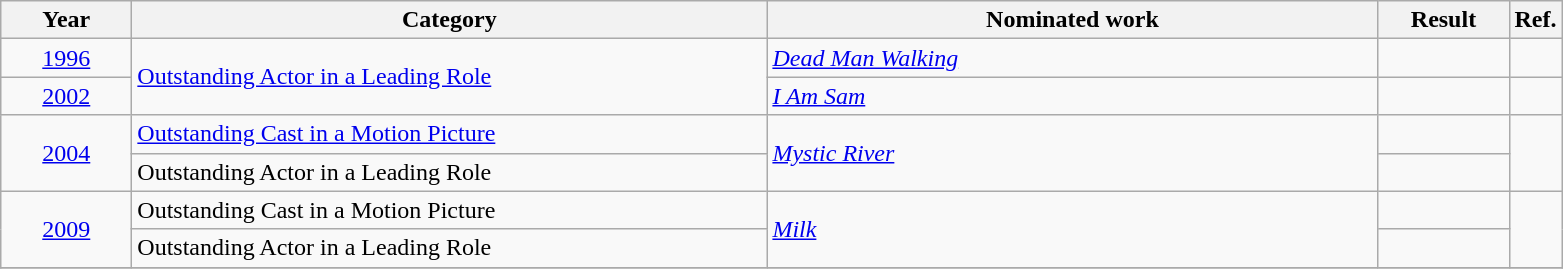<table class=wikitable>
<tr>
<th scope="col" style="width:5em;">Year</th>
<th scope="col" style="width:26em;">Category</th>
<th scope="col" style="width:25em;">Nominated work</th>
<th scope="col" style="width:5em;">Result</th>
<th>Ref.</th>
</tr>
<tr>
<td style="text-align:center;"><a href='#'>1996</a></td>
<td rowspan=2><a href='#'>Outstanding Actor in a Leading Role</a></td>
<td><em><a href='#'>Dead Man Walking</a></em></td>
<td></td>
<td></td>
</tr>
<tr>
<td style="text-align:center;"><a href='#'>2002</a></td>
<td><em><a href='#'>I Am Sam</a></em></td>
<td></td>
<td></td>
</tr>
<tr>
<td style="text-align:center;", rowspan=2><a href='#'>2004</a></td>
<td><a href='#'>Outstanding Cast in a Motion Picture</a></td>
<td rowspan=2><em><a href='#'>Mystic River</a></em></td>
<td></td>
<td rowspan=2></td>
</tr>
<tr>
<td>Outstanding Actor in a Leading Role</td>
<td></td>
</tr>
<tr>
<td style="text-align:center;", rowspan=2><a href='#'>2009</a></td>
<td>Outstanding Cast in a Motion Picture</td>
<td rowspan=2><em><a href='#'>Milk</a></em></td>
<td></td>
<td rowspan=2></td>
</tr>
<tr>
<td>Outstanding Actor in a Leading Role</td>
<td></td>
</tr>
<tr>
</tr>
</table>
